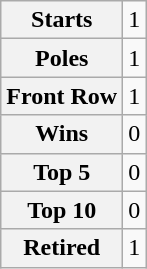<table class="wikitable" style="text-align:center">
<tr>
<th>Starts</th>
<td>1</td>
</tr>
<tr>
<th>Poles</th>
<td>1</td>
</tr>
<tr>
<th>Front Row</th>
<td>1</td>
</tr>
<tr>
<th>Wins</th>
<td>0</td>
</tr>
<tr>
<th>Top 5</th>
<td>0</td>
</tr>
<tr>
<th>Top 10</th>
<td>0</td>
</tr>
<tr>
<th>Retired</th>
<td>1</td>
</tr>
</table>
